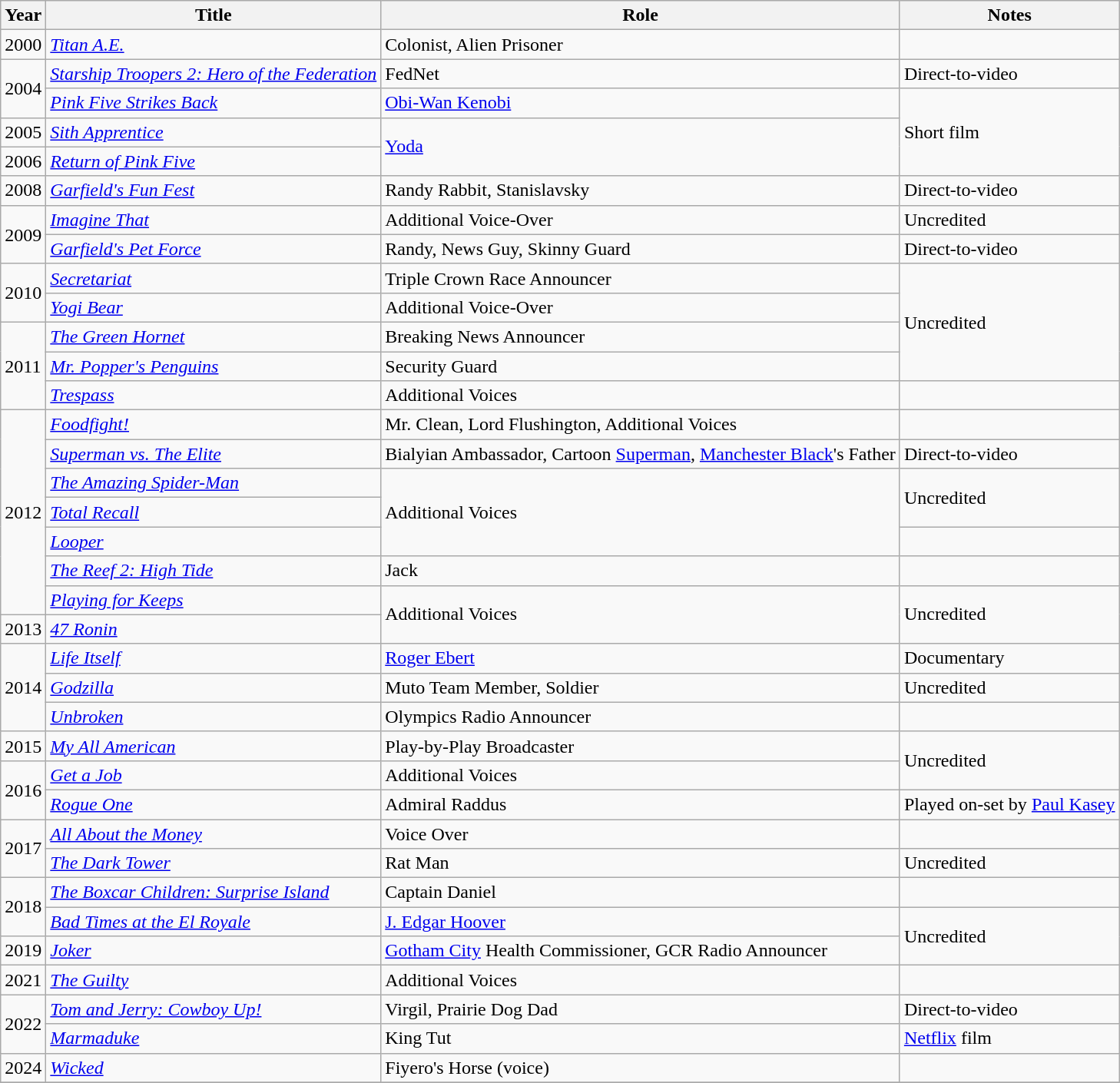<table class="wikitable sortable">
<tr>
<th>Year</th>
<th>Title</th>
<th>Role</th>
<th>Notes</th>
</tr>
<tr>
<td>2000</td>
<td><em><a href='#'>Titan A.E.</a></em></td>
<td>Colonist, Alien Prisoner</td>
<td></td>
</tr>
<tr>
<td rowspan="2">2004</td>
<td><em><a href='#'>Starship Troopers 2: Hero of the Federation</a></em></td>
<td>FedNet</td>
<td>Direct-to-video</td>
</tr>
<tr>
<td><em><a href='#'>Pink Five Strikes Back</a></em></td>
<td><a href='#'>Obi-Wan Kenobi</a></td>
<td rowspan="3">Short film</td>
</tr>
<tr>
<td>2005</td>
<td><em><a href='#'>Sith Apprentice</a></em></td>
<td rowspan="2"><a href='#'>Yoda</a></td>
</tr>
<tr>
<td>2006</td>
<td><em><a href='#'>Return of Pink Five</a></em></td>
</tr>
<tr>
<td>2008</td>
<td><em><a href='#'>Garfield's Fun Fest</a></em></td>
<td>Randy Rabbit, Stanislavsky</td>
<td>Direct-to-video</td>
</tr>
<tr>
<td rowspan="2">2009</td>
<td><em><a href='#'>Imagine That</a></em></td>
<td>Additional Voice-Over</td>
<td>Uncredited</td>
</tr>
<tr>
<td><em><a href='#'>Garfield's Pet Force</a></em></td>
<td>Randy, News Guy, Skinny Guard</td>
<td>Direct-to-video</td>
</tr>
<tr>
<td rowspan="2">2010</td>
<td><em><a href='#'>Secretariat</a></em></td>
<td>Triple Crown Race Announcer</td>
<td rowspan="4">Uncredited</td>
</tr>
<tr>
<td><em><a href='#'>Yogi Bear</a></em></td>
<td>Additional Voice-Over</td>
</tr>
<tr>
<td rowspan="3">2011</td>
<td><em><a href='#'>The Green Hornet</a></em></td>
<td>Breaking News Announcer</td>
</tr>
<tr>
<td><em><a href='#'>Mr. Popper's Penguins</a></em></td>
<td>Security Guard</td>
</tr>
<tr>
<td><em><a href='#'>Trespass</a></em></td>
<td>Additional Voices</td>
<td></td>
</tr>
<tr>
<td rowspan="7">2012</td>
<td><em><a href='#'>Foodfight!</a></em></td>
<td>Mr. Clean, Lord Flushington, Additional Voices</td>
<td></td>
</tr>
<tr>
<td><em><a href='#'>Superman vs. The Elite</a></em></td>
<td>Bialyian Ambassador, Cartoon <a href='#'>Superman</a>, <a href='#'>Manchester Black</a>'s Father</td>
<td>Direct-to-video</td>
</tr>
<tr>
<td><em><a href='#'>The Amazing Spider-Man</a></em></td>
<td rowspan="3">Additional Voices</td>
<td rowspan="2">Uncredited</td>
</tr>
<tr>
<td><em><a href='#'>Total Recall</a></em></td>
</tr>
<tr>
<td><em><a href='#'>Looper</a></em></td>
<td></td>
</tr>
<tr>
<td><em><a href='#'>The Reef 2: High Tide</a></em></td>
<td>Jack</td>
<td></td>
</tr>
<tr>
<td><em><a href='#'>Playing for Keeps</a></em></td>
<td rowspan="2">Additional Voices</td>
<td rowspan="2">Uncredited</td>
</tr>
<tr>
<td>2013</td>
<td><em><a href='#'>47 Ronin</a></em></td>
</tr>
<tr>
<td rowspan="3">2014</td>
<td><em><a href='#'>Life Itself</a></em></td>
<td><a href='#'>Roger Ebert</a></td>
<td>Documentary</td>
</tr>
<tr>
<td><em><a href='#'>Godzilla</a></em></td>
<td>Muto Team Member, Soldier</td>
<td>Uncredited</td>
</tr>
<tr>
<td><em><a href='#'>Unbroken</a></em></td>
<td>Olympics Radio Announcer</td>
<td></td>
</tr>
<tr>
<td>2015</td>
<td><em><a href='#'>My All American</a></em></td>
<td>Play-by-Play Broadcaster</td>
<td rowspan="2">Uncredited</td>
</tr>
<tr>
<td rowspan="2">2016</td>
<td><em><a href='#'>Get a Job</a></em></td>
<td>Additional Voices</td>
</tr>
<tr>
<td><em><a href='#'>Rogue One</a></em></td>
<td>Admiral Raddus</td>
<td>Played on-set by <a href='#'>Paul Kasey</a></td>
</tr>
<tr>
<td rowspan="2">2017</td>
<td><em><a href='#'>All About the Money</a></em></td>
<td>Voice Over</td>
<td></td>
</tr>
<tr>
<td><em><a href='#'>The Dark Tower</a></em></td>
<td>Rat Man</td>
<td>Uncredited</td>
</tr>
<tr>
<td rowspan="2">2018</td>
<td><em><a href='#'>The Boxcar Children: Surprise Island</a></em></td>
<td>Captain Daniel</td>
<td></td>
</tr>
<tr>
<td><em><a href='#'>Bad Times at the El Royale</a></em></td>
<td><a href='#'>J. Edgar Hoover</a></td>
<td rowspan="2">Uncredited</td>
</tr>
<tr>
<td rowspan="1">2019</td>
<td><em><a href='#'>Joker</a></em></td>
<td><a href='#'>Gotham City</a> Health Commissioner, GCR Radio Announcer</td>
</tr>
<tr>
<td>2021</td>
<td><em><a href='#'>The Guilty</a></em></td>
<td>Additional Voices</td>
<td></td>
</tr>
<tr>
<td rowspan="2">2022</td>
<td><em><a href='#'>Tom and Jerry: Cowboy Up!</a></em></td>
<td>Virgil, Prairie Dog Dad</td>
<td>Direct-to-video</td>
</tr>
<tr>
<td><em><a href='#'>Marmaduke</a></em></td>
<td>King Tut</td>
<td><a href='#'>Netflix</a> film</td>
</tr>
<tr>
<td>2024</td>
<td><em><a href='#'>Wicked</a></em></td>
<td>Fiyero's Horse (voice)</td>
<td></td>
</tr>
<tr>
</tr>
</table>
